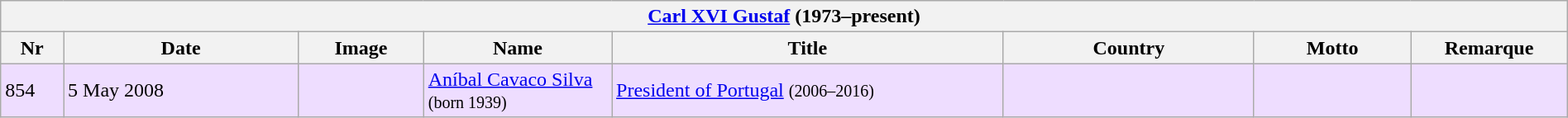<table class="wikitable" width=100%>
<tr>
<th colspan=8><a href='#'>Carl XVI Gustaf</a> (1973–present)</th>
</tr>
<tr>
<th width=4%>Nr</th>
<th width=15%>Date</th>
<th width=8%>Image</th>
<th width=12%>Name</th>
<th>Title</th>
<th width=16%>Country</th>
<th width=10%>Motto</th>
<th width=10%>Remarque</th>
</tr>
<tr bgcolor="#EEDDFF">
<td>854</td>
<td>5 May 2008</td>
<td></td>
<td><a href='#'>Aníbal Cavaco Silva</a><br><small>(born 1939)</small></td>
<td><a href='#'>President of Portugal</a> <small>(2006–2016)</small></td>
<td></td>
<td></td>
<td></td>
</tr>
</table>
